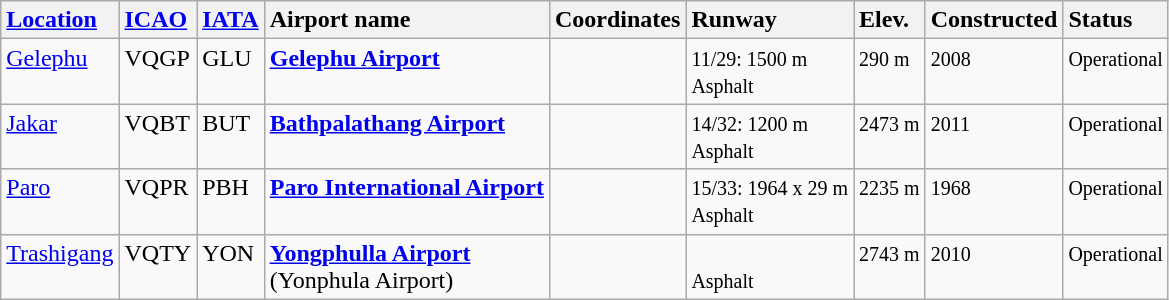<table class="wikitable sortable">
<tr valign="baseline">
<th style="text-align:left;"><a href='#'>Location</a></th>
<th style="text-align:left;"><a href='#'>ICAO</a></th>
<th style="text-align:left;"><a href='#'>IATA</a></th>
<th style="text-align:left;">Airport name</th>
<th style="text-align:left;">Coordinates</th>
<th style="text-align:left;">Runway</th>
<th style="text-align:left;">Elev.</th>
<th style="text-align:left;">Constructed</th>
<th style="text-align:left;">Status</th>
</tr>
<tr valign="top">
<td><a href='#'>Gelephu</a></td>
<td>VQGP</td>
<td>GLU</td>
<td><strong><a href='#'>Gelephu Airport</a></strong></td>
<td><small></small></td>
<td><small>11/29: 1500 m<br>Asphalt</small></td>
<td><small>290 m</small></td>
<td><small>2008</small></td>
<td><small>Operational</small></td>
</tr>
<tr valign="top">
<td><a href='#'>Jakar</a></td>
<td>VQBT</td>
<td>BUT</td>
<td><strong><a href='#'>Bathpalathang Airport</a></strong></td>
<td><small></small></td>
<td><small>14/32: 1200 m<br>Asphalt</small></td>
<td><small>2473 m</small></td>
<td><small>2011</small></td>
<td><small>Operational</small></td>
</tr>
<tr valign="top">
<td><a href='#'>Paro</a></td>
<td>VQPR</td>
<td>PBH</td>
<td><strong><a href='#'>Paro International Airport</a></strong></td>
<td><small></small></td>
<td><small>15/33: 1964 x 29 m<br>Asphalt</small></td>
<td><small>2235 m</small></td>
<td><small>1968</small></td>
<td><small>Operational</small></td>
</tr>
<tr valign="top">
<td><a href='#'>Trashigang</a></td>
<td>VQTY</td>
<td>YON</td>
<td><strong> <a href='#'>Yongphulla Airport</a></strong><br>(Yonphula Airport)</td>
<td><small></small></td>
<td><small><br>Asphalt</small></td>
<td><small>2743 m</small></td>
<td><small>2010</small></td>
<td><small>Operational</small></td>
</tr>
</table>
